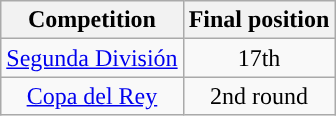<table class="wikitable" style="font-size:100%; text-align:center">
<tr>
<th>Competition</th>
<th>Final position</th>
</tr>
<tr style="background:">
<td><a href='#'>Segunda División</a></td>
<td>17th</td>
</tr>
<tr style="background:">
<td><a href='#'>Copa del Rey</a></td>
<td>2nd round</td>
</tr>
</table>
